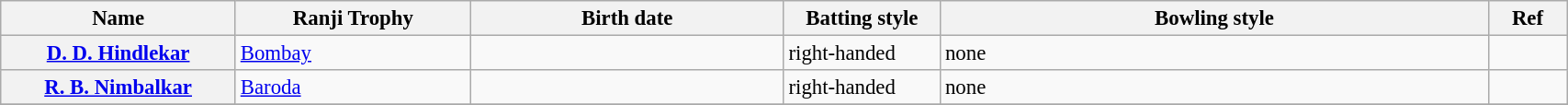<table class="wikitable plainrowheaders" style="font-size:95%; width:90%;">
<tr>
<th scope="col" width="15%">Name</th>
<th scope="col" width="15%">Ranji Trophy</th>
<th scope="col" width="20%">Birth date</th>
<th scope="col" width="10%">Batting style</th>
<th scope="col" width="35%">Bowling style</th>
<th scope="col" width="5%">Ref</th>
</tr>
<tr>
<th scope="row"><a href='#'>D. D. Hindlekar</a></th>
<td><a href='#'>Bombay</a></td>
<td></td>
<td>right-handed</td>
<td>none</td>
<td></td>
</tr>
<tr>
<th scope="row"><a href='#'>R. B. Nimbalkar</a></th>
<td><a href='#'>Baroda</a></td>
<td></td>
<td>right-handed</td>
<td>none</td>
<td></td>
</tr>
<tr>
</tr>
</table>
